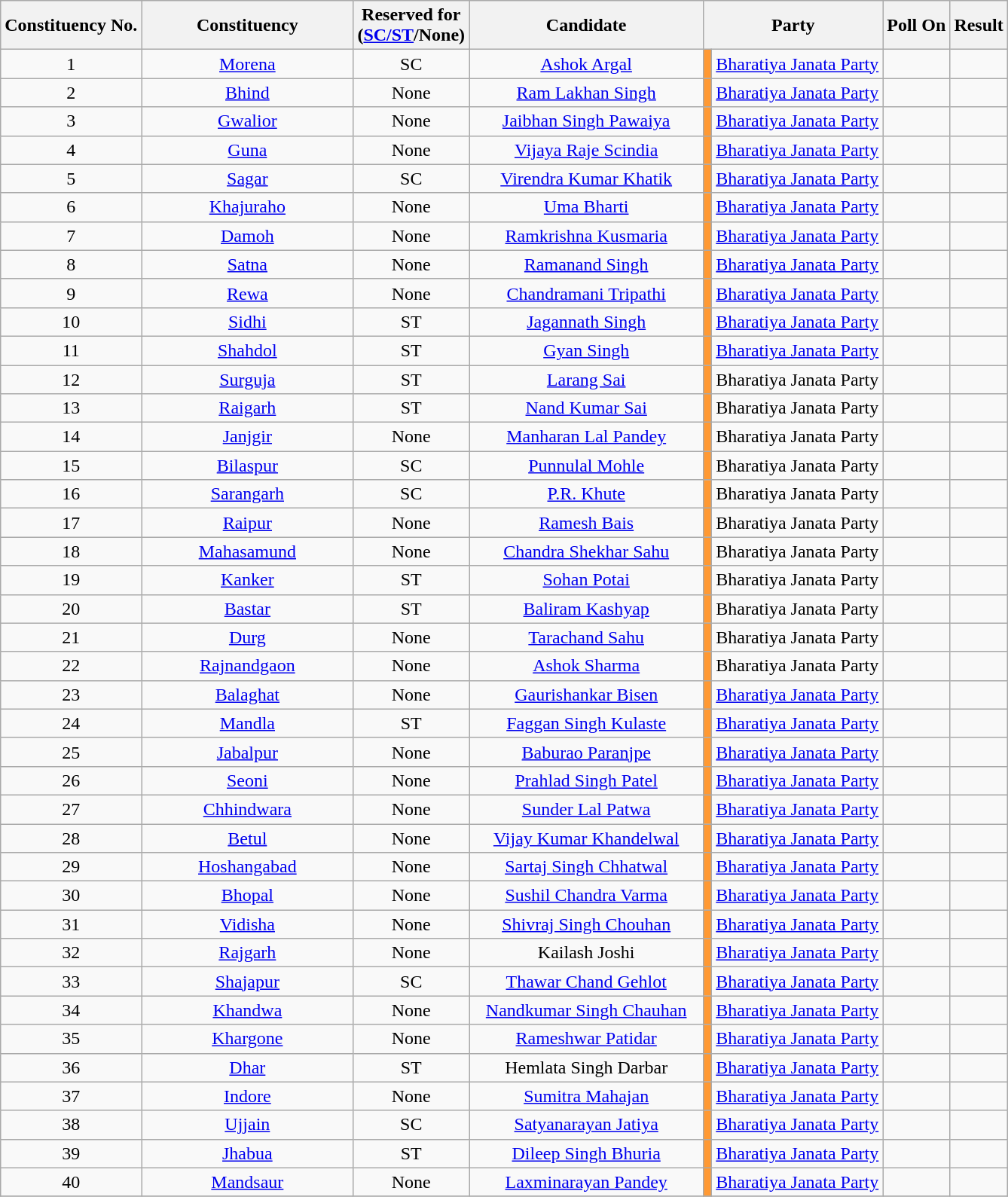<table class="wikitable sortable" style="text-align:center">
<tr>
<th>Constituency No.</th>
<th style="width:180px;">Constituency</th>
<th>Reserved for<br>(<a href='#'>SC/ST</a>/None)</th>
<th style="width:200px;">Candidate</th>
<th colspan="2">Party</th>
<th>Poll On</th>
<th>Result</th>
</tr>
<tr>
<td>1</td>
<td><a href='#'>Morena</a></td>
<td>SC</td>
<td><a href='#'>Ashok Argal</a></td>
<td bgcolor=#FF9933></td>
<td><a href='#'>Bharatiya Janata Party</a></td>
<td></td>
<td></td>
</tr>
<tr>
<td>2</td>
<td><a href='#'>Bhind</a></td>
<td>None</td>
<td><a href='#'>Ram Lakhan Singh</a></td>
<td bgcolor=#FF9933></td>
<td><a href='#'>Bharatiya Janata Party</a></td>
<td></td>
<td></td>
</tr>
<tr>
<td>3</td>
<td><a href='#'>Gwalior</a></td>
<td>None</td>
<td><a href='#'>Jaibhan Singh Pawaiya</a></td>
<td bgcolor=#FF9933></td>
<td><a href='#'>Bharatiya Janata Party</a></td>
<td></td>
<td></td>
</tr>
<tr>
<td>4</td>
<td><a href='#'>Guna</a></td>
<td>None</td>
<td><a href='#'>Vijaya Raje Scindia</a></td>
<td bgcolor=#FF9933></td>
<td><a href='#'>Bharatiya Janata Party</a></td>
<td></td>
<td></td>
</tr>
<tr>
<td>5</td>
<td><a href='#'>Sagar</a></td>
<td>SC</td>
<td><a href='#'>Virendra Kumar Khatik</a></td>
<td bgcolor=#FF9933></td>
<td><a href='#'>Bharatiya Janata Party</a></td>
<td></td>
<td></td>
</tr>
<tr>
<td>6</td>
<td><a href='#'>Khajuraho</a></td>
<td>None</td>
<td><a href='#'>Uma Bharti</a></td>
<td bgcolor=#FF9933></td>
<td><a href='#'>Bharatiya Janata Party</a></td>
<td></td>
<td></td>
</tr>
<tr>
<td>7</td>
<td><a href='#'>Damoh</a></td>
<td>None</td>
<td><a href='#'>Ramkrishna Kusmaria</a></td>
<td bgcolor=#FF9933></td>
<td><a href='#'>Bharatiya Janata Party</a></td>
<td></td>
<td></td>
</tr>
<tr>
<td>8</td>
<td><a href='#'>Satna</a></td>
<td>None</td>
<td><a href='#'>Ramanand Singh</a></td>
<td bgcolor=#FF9933></td>
<td><a href='#'>Bharatiya Janata Party</a></td>
<td></td>
<td></td>
</tr>
<tr>
<td>9</td>
<td><a href='#'>Rewa</a></td>
<td>None</td>
<td><a href='#'>Chandramani Tripathi</a></td>
<td bgcolor=#FF9933></td>
<td><a href='#'>Bharatiya Janata Party</a></td>
<td></td>
<td></td>
</tr>
<tr>
<td>10</td>
<td><a href='#'>Sidhi</a></td>
<td>ST</td>
<td><a href='#'>Jagannath Singh</a></td>
<td bgcolor=#FF9933></td>
<td><a href='#'>Bharatiya Janata Party</a></td>
<td></td>
<td></td>
</tr>
<tr>
<td>11</td>
<td><a href='#'>Shahdol</a></td>
<td>ST</td>
<td><a href='#'>Gyan Singh</a></td>
<td bgcolor=#FF9933></td>
<td><a href='#'>Bharatiya Janata Party</a></td>
<td></td>
<td></td>
</tr>
<tr>
<td>12</td>
<td><a href='#'>Surguja</a></td>
<td>ST</td>
<td><a href='#'>Larang Sai</a></td>
<td bgcolor=#FF9933></td>
<td>Bharatiya Janata Party</td>
<td></td>
<td></td>
</tr>
<tr>
<td>13</td>
<td><a href='#'>Raigarh</a></td>
<td>ST</td>
<td><a href='#'>Nand Kumar Sai</a></td>
<td bgcolor=#FF9933></td>
<td>Bharatiya Janata Party</td>
<td></td>
<td></td>
</tr>
<tr>
<td>14</td>
<td><a href='#'>Janjgir</a></td>
<td>None</td>
<td><a href='#'>Manharan Lal Pandey</a></td>
<td bgcolor=#FF9933></td>
<td>Bharatiya Janata Party</td>
<td></td>
<td></td>
</tr>
<tr>
<td>15</td>
<td><a href='#'>Bilaspur</a></td>
<td>SC</td>
<td><a href='#'>Punnulal Mohle</a></td>
<td bgcolor=#FF9933></td>
<td>Bharatiya Janata Party</td>
<td></td>
<td></td>
</tr>
<tr>
<td>16</td>
<td><a href='#'>Sarangarh</a></td>
<td>SC</td>
<td><a href='#'>P.R. Khute</a></td>
<td bgcolor=#FF9933></td>
<td>Bharatiya Janata Party</td>
<td></td>
<td></td>
</tr>
<tr>
<td>17</td>
<td><a href='#'>Raipur</a></td>
<td>None</td>
<td><a href='#'>Ramesh Bais</a></td>
<td bgcolor=#FF9933></td>
<td>Bharatiya Janata Party</td>
<td></td>
<td></td>
</tr>
<tr>
<td>18</td>
<td><a href='#'>Mahasamund</a></td>
<td>None</td>
<td><a href='#'>Chandra Shekhar Sahu</a></td>
<td bgcolor=#FF9933></td>
<td>Bharatiya Janata Party</td>
<td></td>
<td></td>
</tr>
<tr>
<td>19</td>
<td><a href='#'>Kanker</a></td>
<td>ST</td>
<td><a href='#'>Sohan Potai</a></td>
<td bgcolor=#FF9933></td>
<td>Bharatiya Janata Party</td>
<td></td>
<td></td>
</tr>
<tr>
<td>20</td>
<td><a href='#'>Bastar</a></td>
<td>ST</td>
<td><a href='#'>Baliram Kashyap</a></td>
<td bgcolor=#FF9933></td>
<td>Bharatiya Janata Party</td>
<td></td>
<td></td>
</tr>
<tr>
<td>21</td>
<td><a href='#'>Durg</a></td>
<td>None</td>
<td><a href='#'>Tarachand Sahu</a></td>
<td bgcolor=#FF9933></td>
<td>Bharatiya Janata Party</td>
<td></td>
<td></td>
</tr>
<tr>
<td>22</td>
<td><a href='#'>Rajnandgaon</a></td>
<td>None</td>
<td><a href='#'>Ashok Sharma</a></td>
<td bgcolor=#FF9933></td>
<td>Bharatiya Janata Party</td>
<td></td>
<td></td>
</tr>
<tr>
<td>23</td>
<td><a href='#'>Balaghat</a></td>
<td>None</td>
<td><a href='#'>Gaurishankar Bisen</a></td>
<td bgcolor=#FF9933></td>
<td><a href='#'>Bharatiya Janata Party</a></td>
<td></td>
<td></td>
</tr>
<tr>
<td>24</td>
<td><a href='#'>Mandla</a></td>
<td>ST</td>
<td><a href='#'>Faggan Singh Kulaste</a></td>
<td bgcolor=#FF9933></td>
<td><a href='#'>Bharatiya Janata Party</a></td>
<td></td>
<td></td>
</tr>
<tr>
<td>25</td>
<td><a href='#'>Jabalpur</a></td>
<td>None</td>
<td><a href='#'>Baburao Paranjpe</a></td>
<td bgcolor=#FF9933></td>
<td><a href='#'>Bharatiya Janata Party</a></td>
<td></td>
<td></td>
</tr>
<tr>
<td>26</td>
<td><a href='#'>Seoni</a></td>
<td>None</td>
<td><a href='#'>Prahlad Singh Patel</a></td>
<td bgcolor=#FF9933></td>
<td><a href='#'>Bharatiya Janata Party</a></td>
<td></td>
<td></td>
</tr>
<tr>
<td>27</td>
<td><a href='#'>Chhindwara</a></td>
<td>None</td>
<td><a href='#'>Sunder Lal Patwa</a></td>
<td bgcolor=#FF9933></td>
<td><a href='#'>Bharatiya Janata Party</a></td>
<td></td>
<td></td>
</tr>
<tr>
<td>28</td>
<td><a href='#'>Betul</a></td>
<td>None</td>
<td><a href='#'>Vijay Kumar Khandelwal</a></td>
<td bgcolor=#FF9933></td>
<td><a href='#'>Bharatiya Janata Party</a></td>
<td></td>
<td></td>
</tr>
<tr>
<td>29</td>
<td><a href='#'>Hoshangabad</a></td>
<td>None</td>
<td><a href='#'>Sartaj Singh Chhatwal</a></td>
<td bgcolor=#FF9933></td>
<td><a href='#'>Bharatiya Janata Party</a></td>
<td></td>
<td></td>
</tr>
<tr>
<td>30</td>
<td><a href='#'>Bhopal</a></td>
<td>None</td>
<td><a href='#'>Sushil Chandra Varma</a></td>
<td bgcolor=#FF9933></td>
<td><a href='#'>Bharatiya Janata Party</a></td>
<td></td>
<td></td>
</tr>
<tr>
<td>31</td>
<td><a href='#'>Vidisha</a></td>
<td>None</td>
<td><a href='#'>Shivraj Singh Chouhan</a></td>
<td bgcolor=#FF9933></td>
<td><a href='#'>Bharatiya Janata Party</a></td>
<td></td>
<td></td>
</tr>
<tr>
<td>32</td>
<td><a href='#'>Rajgarh</a></td>
<td>None</td>
<td>Kailash Joshi</td>
<td bgcolor=#FF9933></td>
<td><a href='#'>Bharatiya Janata Party</a></td>
<td></td>
<td></td>
</tr>
<tr>
<td>33</td>
<td><a href='#'>Shajapur</a></td>
<td>SC</td>
<td><a href='#'>Thawar Chand Gehlot</a></td>
<td bgcolor=#FF9933></td>
<td><a href='#'>Bharatiya Janata Party</a></td>
<td></td>
<td></td>
</tr>
<tr>
<td>34</td>
<td><a href='#'>Khandwa</a></td>
<td>None</td>
<td><a href='#'>Nandkumar Singh Chauhan</a></td>
<td bgcolor=#FF9933></td>
<td><a href='#'>Bharatiya Janata Party</a></td>
<td></td>
<td></td>
</tr>
<tr>
<td>35</td>
<td><a href='#'>Khargone</a></td>
<td>None</td>
<td><a href='#'>Rameshwar Patidar</a></td>
<td bgcolor=#FF9933></td>
<td><a href='#'>Bharatiya Janata Party</a></td>
<td></td>
<td></td>
</tr>
<tr>
<td>36</td>
<td><a href='#'>Dhar</a></td>
<td>ST</td>
<td>Hemlata Singh Darbar</td>
<td bgcolor=#FF9933></td>
<td><a href='#'>Bharatiya Janata Party</a></td>
<td></td>
<td></td>
</tr>
<tr>
<td>37</td>
<td><a href='#'>Indore</a></td>
<td>None</td>
<td><a href='#'>Sumitra Mahajan</a></td>
<td bgcolor=#FF9933></td>
<td><a href='#'>Bharatiya Janata Party</a></td>
<td></td>
<td></td>
</tr>
<tr>
<td>38</td>
<td><a href='#'>Ujjain</a></td>
<td>SC</td>
<td><a href='#'>Satyanarayan Jatiya</a></td>
<td bgcolor=#FF9933></td>
<td><a href='#'>Bharatiya Janata Party</a></td>
<td></td>
<td></td>
</tr>
<tr>
<td>39</td>
<td><a href='#'>Jhabua</a></td>
<td>ST</td>
<td><a href='#'>Dileep Singh Bhuria</a></td>
<td bgcolor=#FF9933></td>
<td><a href='#'>Bharatiya Janata Party</a></td>
<td></td>
<td></td>
</tr>
<tr>
<td>40</td>
<td><a href='#'>Mandsaur</a></td>
<td>None</td>
<td><a href='#'>Laxminarayan Pandey</a></td>
<td bgcolor=#FF9933></td>
<td><a href='#'>Bharatiya Janata Party</a></td>
<td></td>
<td></td>
</tr>
<tr>
</tr>
</table>
